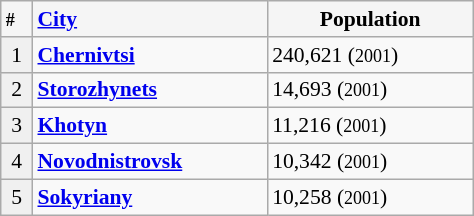<table class="wikitable floatright" style="text-align:left; width:25%; margin-left:10px; font-size:90%">
<tr>
<th style="text-align:left; background:#f5f5f5;"><small>#</small></th>
<th style="text-align:left; background:#f5f5f5;"><a href='#'>City</a></th>
<th style="text-align:center; background:#f5f5f5;">Population</th>
</tr>
<tr>
<td style="text-align:center; background:#f0f0f0;">1</td>
<td align=left><strong><a href='#'>Chernivtsi</a></strong></td>
<td>240,621 (<small>2001</small>)</td>
</tr>
<tr>
<td style="text-align:center; background:#f0f0f0;">2</td>
<td align=left><strong><a href='#'>Storozhynets</a></strong></td>
<td>14,693 (<small>2001</small>)</td>
</tr>
<tr>
<td style="text-align:center; background:#f0f0f0;">3</td>
<td align=left><strong><a href='#'>Khotyn</a></strong></td>
<td>11,216 (<small>2001</small>)</td>
</tr>
<tr>
<td style="text-align:center; background:#f0f0f0;">4</td>
<td align=left><strong><a href='#'>Novodnistrovsk</a></strong></td>
<td>10,342 (<small>2001</small>)</td>
</tr>
<tr>
<td style="text-align:center; background:#f0f0f0;">5</td>
<td align=left><strong><a href='#'>Sokyriany</a></strong></td>
<td>10,258 (<small>2001</small>)</td>
</tr>
</table>
